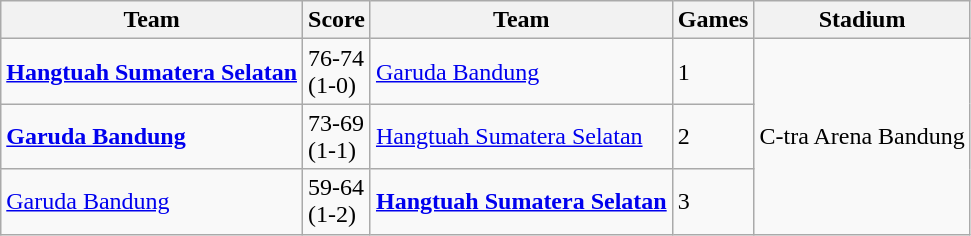<table class="wikitable">
<tr>
<th>Team</th>
<th>Score</th>
<th>Team</th>
<th>Games</th>
<th>Stadium</th>
</tr>
<tr>
<td><a href='#'><strong>Hangtuah Sumatera Selatan</strong></a></td>
<td>76-74<br>(1-0)</td>
<td><a href='#'>Garuda Bandung</a></td>
<td>1</td>
<td rowspan="3">C-tra Arena Bandung</td>
</tr>
<tr>
<td><strong><a href='#'>Garuda Bandung</a></strong></td>
<td>73-69<br>(1-1)</td>
<td><a href='#'>Hangtuah Sumatera Selatan</a></td>
<td>2</td>
</tr>
<tr>
<td><a href='#'>Garuda Bandung</a></td>
<td>59-64<br>(1-2)</td>
<td><a href='#'><strong>Hangtuah Sumatera Selatan</strong></a></td>
<td>3</td>
</tr>
</table>
